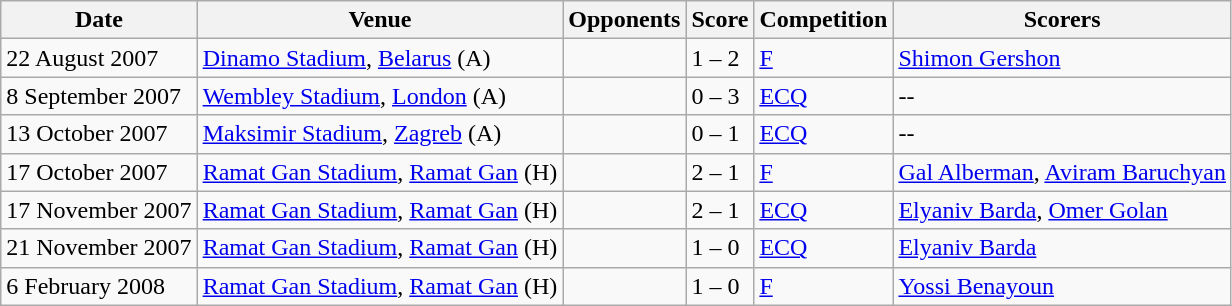<table class="wikitable">
<tr>
<th>Date</th>
<th>Venue</th>
<th>Opponents</th>
<th>Score</th>
<th>Competition</th>
<th>Scorers</th>
</tr>
<tr>
<td>22 August 2007</td>
<td><a href='#'>Dinamo Stadium</a>, <a href='#'>Belarus</a> (A)</td>
<td></td>
<td>1 – 2</td>
<td><a href='#'>F</a></td>
<td><a href='#'>Shimon Gershon</a></td>
</tr>
<tr>
<td>8 September 2007</td>
<td><a href='#'>Wembley Stadium</a>, <a href='#'>London</a> (A)</td>
<td></td>
<td>0 – 3</td>
<td><a href='#'>ECQ</a></td>
<td>--</td>
</tr>
<tr>
<td>13 October 2007</td>
<td><a href='#'>Maksimir Stadium</a>, <a href='#'>Zagreb</a> (A)</td>
<td></td>
<td>0 – 1</td>
<td><a href='#'>ECQ</a></td>
<td>--</td>
</tr>
<tr>
<td>17 October 2007</td>
<td><a href='#'>Ramat Gan Stadium</a>, <a href='#'>Ramat Gan</a> (H)</td>
<td></td>
<td>2 – 1</td>
<td><a href='#'>F</a></td>
<td><a href='#'>Gal Alberman</a>, <a href='#'>Aviram Baruchyan</a></td>
</tr>
<tr>
<td>17 November 2007</td>
<td><a href='#'>Ramat Gan Stadium</a>, <a href='#'>Ramat Gan</a> (H)</td>
<td></td>
<td>2 – 1</td>
<td><a href='#'>ECQ</a></td>
<td><a href='#'>Elyaniv Barda</a>, <a href='#'>Omer Golan</a></td>
</tr>
<tr>
<td>21 November 2007</td>
<td><a href='#'>Ramat Gan Stadium</a>, <a href='#'>Ramat Gan</a> (H)</td>
<td></td>
<td>1 – 0</td>
<td><a href='#'>ECQ</a></td>
<td><a href='#'>Elyaniv Barda</a></td>
</tr>
<tr>
<td>6 February 2008</td>
<td><a href='#'>Ramat Gan Stadium</a>, <a href='#'>Ramat Gan</a> (H)</td>
<td></td>
<td>1 – 0</td>
<td><a href='#'>F</a></td>
<td><a href='#'>Yossi Benayoun</a></td>
</tr>
</table>
